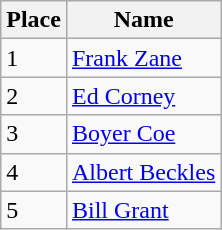<table class="wikitable">
<tr>
<th>Place</th>
<th>Name</th>
</tr>
<tr>
<td>1</td>
<td> <a href='#'>Frank Zane</a></td>
</tr>
<tr>
<td>2</td>
<td> <a href='#'>Ed Corney</a></td>
</tr>
<tr>
<td>3</td>
<td> <a href='#'>Boyer Coe</a></td>
</tr>
<tr>
<td>4</td>
<td> <a href='#'>Albert Beckles</a></td>
</tr>
<tr>
<td>5</td>
<td> <a href='#'>Bill Grant</a></td>
</tr>
</table>
